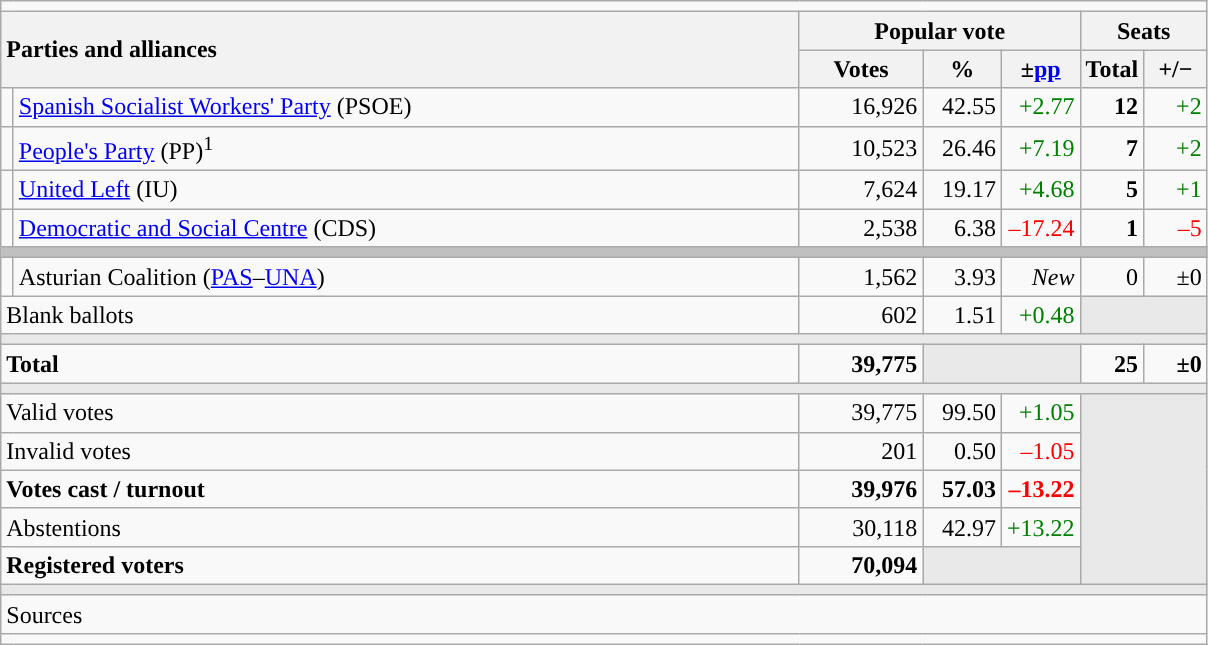<table class="wikitable" style="text-align:right;">
<tr>
<td colspan="7"></td>
</tr>
<tr>
<th style="text-align:left;" rowspan="2" colspan="2" width="525">Parties and alliances</th>
<th colspan="3">Popular vote</th>
<th colspan="2">Seats</th>
</tr>
<tr>
<th width="75">Votes</th>
<th width="45">%</th>
<th width="45">±<a href='#'>pp</a></th>
<th width="35">Total</th>
<th width="35">+/−</th>
</tr>
<tr>
<td width="1" style="color:inherit;background:"></td>
<td align="left"><a href='#'>Spanish Socialist Workers' Party</a> (PSOE)</td>
<td>16,926</td>
<td>42.55</td>
<td style="color:green;">+2.77</td>
<td><strong>12</strong></td>
<td style="color:green;">+2</td>
</tr>
<tr>
<td style="color:inherit;background:"></td>
<td align="left"><a href='#'>People's Party</a> (PP)<sup>1</sup></td>
<td>10,523</td>
<td>26.46</td>
<td style="color:green;">+7.19</td>
<td><strong>7</strong></td>
<td style="color:green;">+2</td>
</tr>
<tr>
<td style="color:inherit;background:"></td>
<td align="left"><a href='#'>United Left</a> (IU)</td>
<td>7,624</td>
<td>19.17</td>
<td style="color:green;">+4.68</td>
<td><strong>5</strong></td>
<td style="color:green;">+1</td>
</tr>
<tr>
<td style="color:inherit;background:"></td>
<td align="left"><a href='#'>Democratic and Social Centre</a> (CDS)</td>
<td>2,538</td>
<td>6.38</td>
<td style="color:red;">–17.24</td>
<td><strong>1</strong></td>
<td style="color:red;">–5</td>
</tr>
<tr>
<td colspan="7" bgcolor="#C0C0C0"></td>
</tr>
<tr>
<td style="color:inherit;background:"></td>
<td align="left">Asturian Coalition (<a href='#'>PAS</a>–<a href='#'>UNA</a>)</td>
<td>1,562</td>
<td>3.93</td>
<td><em>New</em></td>
<td>0</td>
<td>±0</td>
</tr>
<tr>
<td align="left" colspan="2">Blank ballots</td>
<td>602</td>
<td>1.51</td>
<td style="color:green;">+0.48</td>
<td bgcolor="#E9E9E9" colspan="2"></td>
</tr>
<tr>
<td colspan="7" bgcolor="#E9E9E9"></td>
</tr>
<tr style="font-weight:bold;">
<td align="left" colspan="2">Total</td>
<td>39,775</td>
<td bgcolor="#E9E9E9" colspan="2"></td>
<td>25</td>
<td>±0</td>
</tr>
<tr>
<td colspan="7" bgcolor="#E9E9E9"></td>
</tr>
<tr>
<td align="left" colspan="2">Valid votes</td>
<td>39,775</td>
<td>99.50</td>
<td style="color:green;">+1.05</td>
<td bgcolor="#E9E9E9" colspan="2" rowspan="5"></td>
</tr>
<tr>
<td align="left" colspan="2">Invalid votes</td>
<td>201</td>
<td>0.50</td>
<td style="color:red;">–1.05</td>
</tr>
<tr style="font-weight:bold;">
<td align="left" colspan="2">Votes cast / turnout</td>
<td>39,976</td>
<td>57.03</td>
<td style="color:red;">–13.22</td>
</tr>
<tr>
<td align="left" colspan="2">Abstentions</td>
<td>30,118</td>
<td>42.97</td>
<td style="color:green;">+13.22</td>
</tr>
<tr style="font-weight:bold;">
<td align="left" colspan="2">Registered voters</td>
<td>70,094</td>
<td bgcolor="#E9E9E9" colspan="2"></td>
</tr>
<tr>
<td colspan="7" bgcolor="#E9E9E9"></td>
</tr>
<tr>
<td align="left" colspan="7">Sources</td>
</tr>
<tr>
<td colspan="7" style="text-align:left; max-width:790px;"></td>
</tr>
</table>
